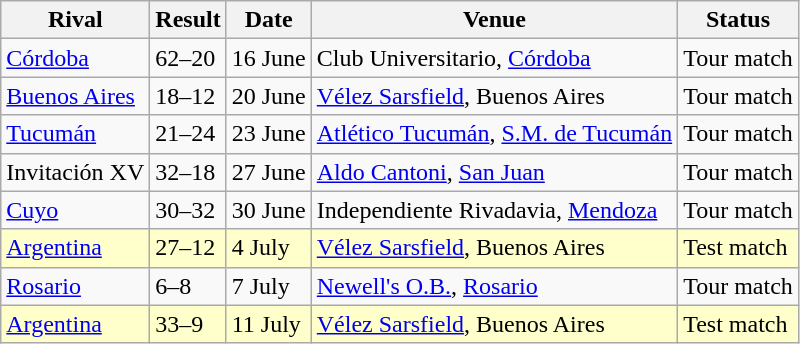<table class=wikitable>
<tr>
<th>Rival</th>
<th>Result</th>
<th>Date</th>
<th>Venue</th>
<th>Status</th>
</tr>
<tr>
<td><a href='#'>Córdoba</a></td>
<td>62–20</td>
<td>16 June</td>
<td>Club Universitario, <a href='#'>Córdoba</a></td>
<td>Tour match</td>
</tr>
<tr>
<td><a href='#'>Buenos Aires</a></td>
<td>18–12</td>
<td>20 June</td>
<td><a href='#'>Vélez Sarsfield</a>, Buenos Aires</td>
<td>Tour match</td>
</tr>
<tr>
<td><a href='#'>Tucumán</a></td>
<td>21–24</td>
<td>23 June</td>
<td><a href='#'>Atlético Tucumán</a>, <a href='#'>S.M. de Tucumán</a></td>
<td>Tour match</td>
</tr>
<tr>
<td>Invitación XV</td>
<td>32–18</td>
<td>27 June</td>
<td><a href='#'>Aldo Cantoni</a>, <a href='#'>San Juan</a></td>
<td>Tour match</td>
</tr>
<tr>
<td><a href='#'>Cuyo</a></td>
<td>30–32</td>
<td>30 June</td>
<td>Independiente Rivadavia, <a href='#'>Mendoza</a></td>
<td>Tour match</td>
</tr>
<tr bgcolor= #ffffcc>
<td><a href='#'>Argentina</a></td>
<td>27–12</td>
<td>4 July</td>
<td><a href='#'>Vélez Sarsfield</a>, Buenos Aires</td>
<td>Test match</td>
</tr>
<tr>
<td><a href='#'>Rosario</a></td>
<td>6–8</td>
<td>7 July</td>
<td><a href='#'>Newell's O.B.</a>, <a href='#'>Rosario</a></td>
<td>Tour match</td>
</tr>
<tr bgcolor= #ffffcc>
<td><a href='#'>Argentina</a></td>
<td>33–9</td>
<td>11 July</td>
<td><a href='#'>Vélez Sarsfield</a>, Buenos Aires</td>
<td>Test match</td>
</tr>
</table>
